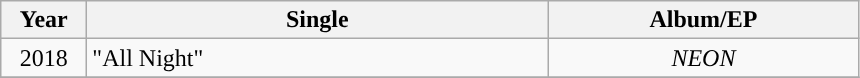<table class="wikitable">
<tr>
<th width="50">Year</th>
<th width="300">Single</th>
<th width="200">Album/EP</th>
</tr>
<tr>
<td rowspan="1" align="center">2018</td>
<td>"All Night"<br></td>
<td rowspan="1" align="center"><em>NEON</em></td>
</tr>
<tr>
</tr>
</table>
